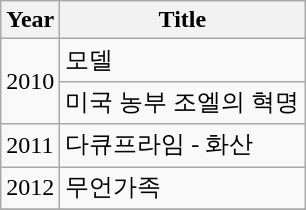<table class="wikitable">
<tr>
<th>Year</th>
<th>Title</th>
</tr>
<tr>
<td rowspan=2>2010</td>
<td>모델</td>
</tr>
<tr>
<td>미국 농부 조엘의 혁명</td>
</tr>
<tr>
<td>2011</td>
<td>다큐프라임 - 화산</td>
</tr>
<tr>
<td>2012</td>
<td>무언가족</td>
</tr>
<tr>
</tr>
</table>
